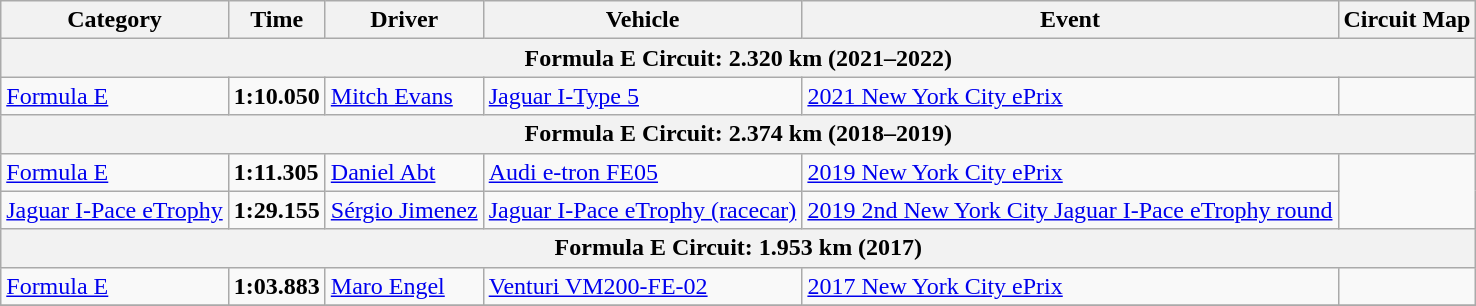<table class="wikitable">
<tr>
<th>Category</th>
<th>Time</th>
<th>Driver</th>
<th>Vehicle</th>
<th>Event</th>
<th>Circuit Map</th>
</tr>
<tr>
<th colspan=6>Formula E Circuit: 2.320 km (2021–2022)</th>
</tr>
<tr>
<td><a href='#'>Formula E</a></td>
<td><strong>1:10.050</strong></td>
<td><a href='#'>Mitch Evans</a></td>
<td><a href='#'>Jaguar I-Type 5</a></td>
<td><a href='#'>2021 New York City ePrix</a></td>
<td></td>
</tr>
<tr>
<th colspan=6>Formula E Circuit: 2.374 km (2018–2019)</th>
</tr>
<tr>
<td><a href='#'>Formula E</a></td>
<td><strong>1:11.305</strong></td>
<td><a href='#'>Daniel Abt</a></td>
<td><a href='#'>Audi e-tron FE05</a></td>
<td><a href='#'>2019 New York City ePrix</a></td>
<td rowspan = 2></td>
</tr>
<tr>
<td><a href='#'>Jaguar I-Pace eTrophy</a></td>
<td><strong>1:29.155</strong></td>
<td><a href='#'>Sérgio Jimenez</a></td>
<td><a href='#'>Jaguar I-Pace eTrophy (racecar)</a></td>
<td><a href='#'>2019 2nd New York City Jaguar I-Pace eTrophy round</a></td>
</tr>
<tr>
<th colspan=6>Formula E Circuit: 1.953 km (2017)</th>
</tr>
<tr>
<td><a href='#'>Formula E</a></td>
<td><strong>1:03.883</strong></td>
<td><a href='#'>Maro Engel</a></td>
<td><a href='#'>Venturi VM200-FE-02</a></td>
<td><a href='#'>2017 New York City ePrix</a></td>
<td></td>
</tr>
<tr>
</tr>
</table>
